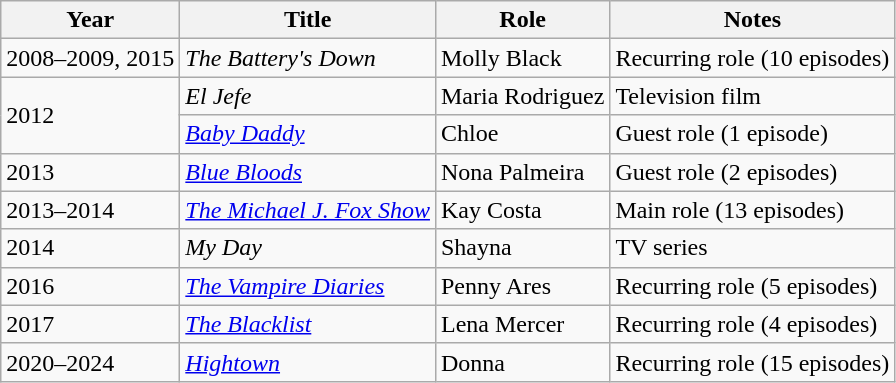<table class="wikitable sortable plainrowheaders">
<tr>
<th>Year</th>
<th>Title</th>
<th>Role</th>
<th class="unsortable">Notes</th>
</tr>
<tr>
<td>2008–2009, 2015</td>
<td><em>The Battery's Down</em></td>
<td>Molly Black</td>
<td>Recurring role (10 episodes)</td>
</tr>
<tr>
<td rowspan=2>2012</td>
<td><em>El Jefe</em></td>
<td>Maria Rodriguez</td>
<td>Television film</td>
</tr>
<tr>
<td><em><a href='#'>Baby Daddy</a></em></td>
<td>Chloe</td>
<td>Guest role (1 episode)</td>
</tr>
<tr>
<td>2013</td>
<td><em><a href='#'>Blue Bloods</a></em></td>
<td>Nona Palmeira</td>
<td>Guest role (2 episodes)</td>
</tr>
<tr>
<td>2013–2014</td>
<td><em><a href='#'>The Michael J. Fox Show</a></em></td>
<td>Kay Costa</td>
<td>Main role (13 episodes)</td>
</tr>
<tr>
<td>2014</td>
<td><em>My Day</em></td>
<td>Shayna</td>
<td>TV series</td>
</tr>
<tr>
<td>2016</td>
<td><em><a href='#'>The Vampire Diaries</a></em></td>
<td>Penny Ares</td>
<td>Recurring role (5 episodes)</td>
</tr>
<tr>
<td>2017</td>
<td><em><a href='#'>The Blacklist</a></em></td>
<td>Lena Mercer</td>
<td>Recurring role (4 episodes)</td>
</tr>
<tr>
<td>2020–2024</td>
<td><em><a href='#'>Hightown</a></em></td>
<td>Donna</td>
<td>Recurring role (15 episodes)</td>
</tr>
</table>
